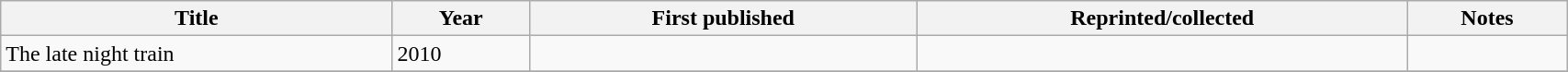<table class='wikitable sortable' width='90%'>
<tr>
<th width=25%>Title</th>
<th>Year</th>
<th>First published</th>
<th>Reprinted/collected</th>
<th>Notes</th>
</tr>
<tr>
<td data-sort-value="late night train">The late night train</td>
<td>2010</td>
<td></td>
<td></td>
<td></td>
</tr>
<tr>
</tr>
</table>
